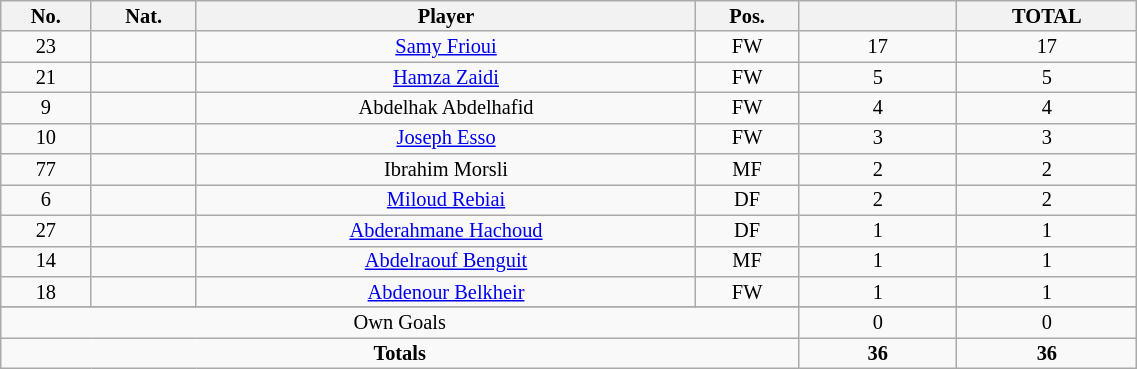<table class="wikitable sortable alternance"  style="font-size:85%; text-align:center; line-height:14px; width:60%;">
<tr>
<th width=10>No.</th>
<th width=10>Nat.</th>
<th width=140>Player</th>
<th width=10>Pos.</th>
<th width=40></th>
<th width=10>TOTAL</th>
</tr>
<tr>
<td>23</td>
<td></td>
<td><a href='#'>Samy Frioui</a></td>
<td>FW</td>
<td>17</td>
<td>17</td>
</tr>
<tr>
<td>21</td>
<td></td>
<td><a href='#'>Hamza Zaidi</a></td>
<td>FW</td>
<td>5</td>
<td>5</td>
</tr>
<tr>
<td>9</td>
<td></td>
<td>Abdelhak Abdelhafid</td>
<td>FW</td>
<td>4</td>
<td>4</td>
</tr>
<tr>
<td>10</td>
<td></td>
<td><a href='#'>Joseph Esso</a></td>
<td>FW</td>
<td>3</td>
<td>3</td>
</tr>
<tr>
<td>77</td>
<td></td>
<td>Ibrahim Morsli</td>
<td>MF</td>
<td>2</td>
<td>2</td>
</tr>
<tr>
<td>6</td>
<td></td>
<td><a href='#'>Miloud Rebiai</a></td>
<td>DF</td>
<td>2</td>
<td>2</td>
</tr>
<tr>
<td>27</td>
<td></td>
<td><a href='#'>Abderahmane Hachoud</a></td>
<td>DF</td>
<td>1</td>
<td>1</td>
</tr>
<tr>
<td>14</td>
<td></td>
<td><a href='#'>Abdelraouf Benguit</a></td>
<td>MF</td>
<td>1</td>
<td>1</td>
</tr>
<tr>
<td>18</td>
<td></td>
<td><a href='#'>Abdenour Belkheir</a></td>
<td>FW</td>
<td>1</td>
<td>1</td>
</tr>
<tr>
</tr>
<tr class="sortbottom">
<td colspan="4">Own Goals</td>
<td>0</td>
<td>0</td>
</tr>
<tr class="sortbottom">
<td colspan="4"><strong>Totals</strong></td>
<td><strong>36</strong></td>
<td><strong>36</strong></td>
</tr>
</table>
